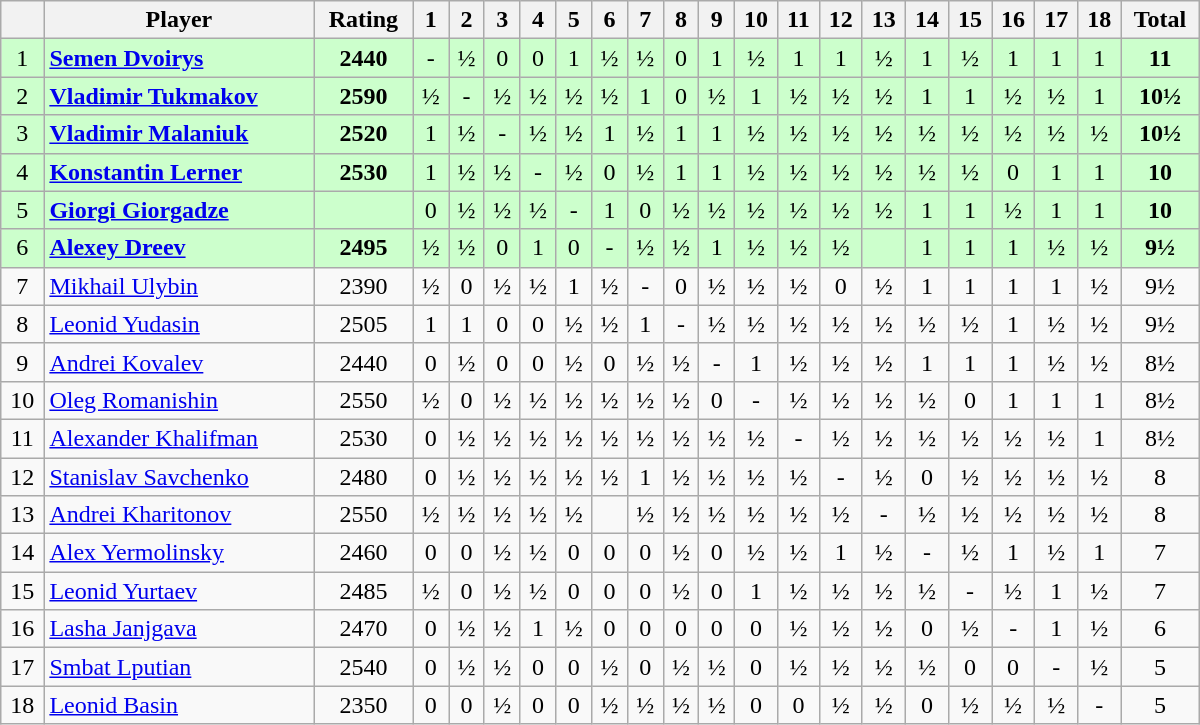<table class="wikitable" border="1" width="800px">
<tr>
<th></th>
<th>Player</th>
<th>Rating</th>
<th>1</th>
<th>2</th>
<th>3</th>
<th>4</th>
<th>5</th>
<th>6</th>
<th>7</th>
<th>8</th>
<th>9</th>
<th>10</th>
<th>11</th>
<th>12</th>
<th>13</th>
<th>14</th>
<th>15</th>
<th>16</th>
<th>17</th>
<th>18</th>
<th>Total</th>
</tr>
<tr align=center style="background:#ccffcc;">
<td>1</td>
<td align=left> <strong><a href='#'>Semen Dvoirys</a></strong></td>
<td><strong>2440</strong></td>
<td>-</td>
<td>½</td>
<td>0</td>
<td>0</td>
<td>1</td>
<td>½</td>
<td>½</td>
<td>0</td>
<td>1</td>
<td>½</td>
<td>1</td>
<td>1</td>
<td>½</td>
<td>1</td>
<td>½</td>
<td>1</td>
<td>1</td>
<td>1</td>
<td align=center><strong>11</strong></td>
</tr>
<tr align=center style="background:#ccffcc;">
<td>2</td>
<td align=left> <strong><a href='#'>Vladimir Tukmakov</a></strong></td>
<td><strong>2590</strong></td>
<td>½</td>
<td>-</td>
<td>½</td>
<td>½</td>
<td>½</td>
<td>½</td>
<td>1</td>
<td>0</td>
<td>½</td>
<td>1</td>
<td>½</td>
<td>½</td>
<td>½</td>
<td>1</td>
<td>1</td>
<td>½</td>
<td>½</td>
<td>1</td>
<td align=center><strong>10½</strong></td>
</tr>
<tr align=center style="background:#ccffcc;">
<td>3</td>
<td align=left> <strong><a href='#'>Vladimir Malaniuk</a></strong></td>
<td><strong>2520</strong></td>
<td>1</td>
<td>½</td>
<td>-</td>
<td>½</td>
<td>½</td>
<td>1</td>
<td>½</td>
<td>1</td>
<td>1</td>
<td>½</td>
<td>½</td>
<td>½</td>
<td>½</td>
<td>½</td>
<td>½</td>
<td>½</td>
<td>½</td>
<td>½</td>
<td align=center><strong>10½</strong></td>
</tr>
<tr align=center style="background:#ccffcc;">
<td>4</td>
<td align=left> <strong><a href='#'>Konstantin Lerner</a></strong></td>
<td><strong>2530</strong></td>
<td>1</td>
<td>½</td>
<td>½</td>
<td>-</td>
<td>½</td>
<td>0</td>
<td>½</td>
<td>1</td>
<td>1</td>
<td>½</td>
<td>½</td>
<td>½</td>
<td>½</td>
<td>½</td>
<td>½</td>
<td>0</td>
<td>1</td>
<td>1</td>
<td align=center><strong>10</strong></td>
</tr>
<tr align=center style="background:#ccffcc;">
<td>5</td>
<td align=left> <strong><a href='#'>Giorgi Giorgadze</a></strong></td>
<td></td>
<td>0</td>
<td>½</td>
<td>½</td>
<td>½</td>
<td>-</td>
<td>1</td>
<td>0</td>
<td>½</td>
<td>½</td>
<td>½</td>
<td>½</td>
<td>½</td>
<td>½</td>
<td>1</td>
<td>1</td>
<td>½</td>
<td>1</td>
<td>1</td>
<td align=center><strong>10</strong></td>
</tr>
<tr align=center style="background:#ccffcc;">
<td>6</td>
<td align=left> <strong><a href='#'>Alexey Dreev</a></strong></td>
<td><strong>2495</strong></td>
<td>½</td>
<td>½</td>
<td>0</td>
<td>1</td>
<td>0</td>
<td>-</td>
<td>½</td>
<td>½</td>
<td>1</td>
<td>½</td>
<td>½</td>
<td>½</td>
<td></td>
<td>1</td>
<td>1</td>
<td>1</td>
<td>½</td>
<td>½</td>
<td align=center><strong>9½</strong></td>
</tr>
<tr align=center>
<td>7</td>
<td align=left> <a href='#'>Mikhail Ulybin</a></td>
<td>2390</td>
<td>½</td>
<td>0</td>
<td>½</td>
<td>½</td>
<td>1</td>
<td>½</td>
<td>-</td>
<td>0</td>
<td>½</td>
<td>½</td>
<td>½</td>
<td>0</td>
<td>½</td>
<td>1</td>
<td>1</td>
<td>1</td>
<td>1</td>
<td>½</td>
<td align=center>9½</td>
</tr>
<tr align=center>
<td>8</td>
<td align=left> <a href='#'>Leonid Yudasin</a></td>
<td>2505</td>
<td>1</td>
<td>1</td>
<td>0</td>
<td>0</td>
<td>½</td>
<td>½</td>
<td>1</td>
<td>-</td>
<td>½</td>
<td>½</td>
<td>½</td>
<td>½</td>
<td>½</td>
<td>½</td>
<td>½</td>
<td>1</td>
<td>½</td>
<td>½</td>
<td align=center>9½</td>
</tr>
<tr align=center>
<td>9</td>
<td align=left> <a href='#'>Andrei Kovalev</a></td>
<td>2440</td>
<td>0</td>
<td>½</td>
<td>0</td>
<td>0</td>
<td>½</td>
<td>0</td>
<td>½</td>
<td>½</td>
<td>-</td>
<td>1</td>
<td>½</td>
<td>½</td>
<td>½</td>
<td>1</td>
<td>1</td>
<td>1</td>
<td>½</td>
<td>½</td>
<td align=center>8½</td>
</tr>
<tr align=center>
<td>10</td>
<td align=left> <a href='#'>Oleg Romanishin</a></td>
<td>2550</td>
<td>½</td>
<td>0</td>
<td>½</td>
<td>½</td>
<td>½</td>
<td>½</td>
<td>½</td>
<td>½</td>
<td>0</td>
<td>-</td>
<td>½</td>
<td>½</td>
<td>½</td>
<td>½</td>
<td>0</td>
<td>1</td>
<td>1</td>
<td>1</td>
<td align=center>8½</td>
</tr>
<tr align=center>
<td>11</td>
<td align=left> <a href='#'>Alexander Khalifman</a></td>
<td>2530</td>
<td>0</td>
<td>½</td>
<td>½</td>
<td>½</td>
<td>½</td>
<td>½</td>
<td>½</td>
<td>½</td>
<td>½</td>
<td>½</td>
<td>-</td>
<td>½</td>
<td>½</td>
<td>½</td>
<td>½</td>
<td>½</td>
<td>½</td>
<td>1</td>
<td align=center>8½</td>
</tr>
<tr align=center>
<td>12</td>
<td align=left> <a href='#'>Stanislav Savchenko</a></td>
<td>2480</td>
<td>0</td>
<td>½</td>
<td>½</td>
<td>½</td>
<td>½</td>
<td>½</td>
<td>1</td>
<td>½</td>
<td>½</td>
<td>½</td>
<td>½</td>
<td>-</td>
<td>½</td>
<td>0</td>
<td>½</td>
<td>½</td>
<td>½</td>
<td>½</td>
<td align=center>8</td>
</tr>
<tr align=center>
<td>13</td>
<td align=left> <a href='#'>Andrei Kharitonov</a></td>
<td>2550</td>
<td>½</td>
<td>½</td>
<td>½</td>
<td>½</td>
<td>½</td>
<td></td>
<td>½</td>
<td>½</td>
<td>½</td>
<td>½</td>
<td>½</td>
<td>½</td>
<td>-</td>
<td>½</td>
<td>½</td>
<td>½</td>
<td>½</td>
<td>½</td>
<td align=center>8</td>
</tr>
<tr align=center>
<td>14</td>
<td align=left> <a href='#'>Alex Yermolinsky</a></td>
<td>2460</td>
<td>0</td>
<td>0</td>
<td>½</td>
<td>½</td>
<td>0</td>
<td>0</td>
<td>0</td>
<td>½</td>
<td>0</td>
<td>½</td>
<td>½</td>
<td>1</td>
<td>½</td>
<td>-</td>
<td>½</td>
<td>1</td>
<td>½</td>
<td>1</td>
<td align=center>7</td>
</tr>
<tr align=center>
<td>15</td>
<td align=left> <a href='#'>Leonid Yurtaev</a></td>
<td>2485</td>
<td>½</td>
<td>0</td>
<td>½</td>
<td>½</td>
<td>0</td>
<td>0</td>
<td>0</td>
<td>½</td>
<td>0</td>
<td>1</td>
<td>½</td>
<td>½</td>
<td>½</td>
<td>½</td>
<td>-</td>
<td>½</td>
<td>1</td>
<td>½</td>
<td align=center>7</td>
</tr>
<tr align=center>
<td>16</td>
<td align=left> <a href='#'>Lasha Janjgava</a></td>
<td>2470</td>
<td>0</td>
<td>½</td>
<td>½</td>
<td>1</td>
<td>½</td>
<td>0</td>
<td>0</td>
<td>0</td>
<td>0</td>
<td>0</td>
<td>½</td>
<td>½</td>
<td>½</td>
<td>0</td>
<td>½</td>
<td>-</td>
<td>1</td>
<td>½</td>
<td align=center>6</td>
</tr>
<tr align=center>
<td>17</td>
<td align=left> <a href='#'>Smbat Lputian</a></td>
<td>2540</td>
<td>0</td>
<td>½</td>
<td>½</td>
<td>0</td>
<td>0</td>
<td>½</td>
<td>0</td>
<td>½</td>
<td>½</td>
<td>0</td>
<td>½</td>
<td>½</td>
<td>½</td>
<td>½</td>
<td>0</td>
<td>0</td>
<td>-</td>
<td>½</td>
<td align=center>5</td>
</tr>
<tr align=center>
<td>18</td>
<td align=left> <a href='#'>Leonid Basin</a></td>
<td>2350</td>
<td>0</td>
<td>0</td>
<td>½</td>
<td>0</td>
<td>0</td>
<td>½</td>
<td>½</td>
<td>½</td>
<td>½</td>
<td>0</td>
<td>0</td>
<td>½</td>
<td>½</td>
<td>0</td>
<td>½</td>
<td>½</td>
<td>½</td>
<td>-</td>
<td align=center>5</td>
</tr>
</table>
